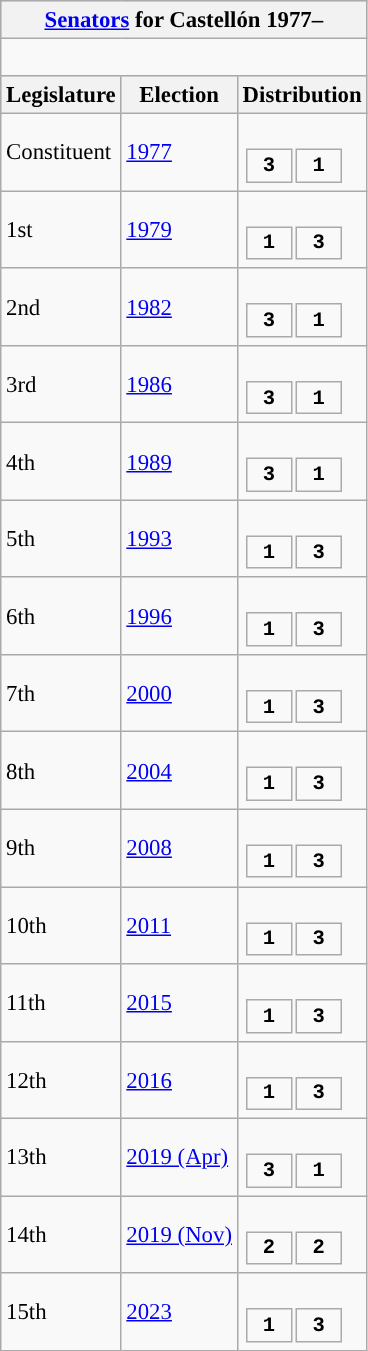<table class="wikitable" style="font-size:95%;">
<tr bgcolor="#CCCCCC">
<th colspan="3"><a href='#'>Senators</a> for Castellón 1977–</th>
</tr>
<tr>
<td colspan="3"><br>







</td>
</tr>
<tr bgcolor="#CCCCCC">
<th>Legislature</th>
<th>Election</th>
<th>Distribution</th>
</tr>
<tr>
<td>Constituent</td>
<td><a href='#'>1977</a></td>
<td><br><table style="width:5em; font-size:90%; text-align:center; font-family:Courier New;">
<tr style="font-weight:bold">
<td style="background:">3</td>
<td style="background:">1</td>
</tr>
</table>
</td>
</tr>
<tr>
<td>1st</td>
<td><a href='#'>1979</a></td>
<td><br><table style="width:5em; font-size:90%; text-align:center; font-family:Courier New;">
<tr style="font-weight:bold">
<td style="background:">1</td>
<td style="background:">3</td>
</tr>
</table>
</td>
</tr>
<tr>
<td>2nd</td>
<td><a href='#'>1982</a></td>
<td><br><table style="width:5em; font-size:90%; text-align:center; font-family:Courier New;">
<tr style="font-weight:bold">
<td style="background:">3</td>
<td style="background:">1</td>
</tr>
</table>
</td>
</tr>
<tr>
<td>3rd</td>
<td><a href='#'>1986</a></td>
<td><br><table style="width:5em; font-size:90%; text-align:center; font-family:Courier New;">
<tr style="font-weight:bold">
<td style="background:">3</td>
<td style="background:">1</td>
</tr>
</table>
</td>
</tr>
<tr>
<td>4th</td>
<td><a href='#'>1989</a></td>
<td><br><table style="width:5em; font-size:90%; text-align:center; font-family:Courier New;">
<tr style="font-weight:bold">
<td style="background:">3</td>
<td style="background:">1</td>
</tr>
</table>
</td>
</tr>
<tr>
<td>5th</td>
<td><a href='#'>1993</a></td>
<td><br><table style="width:5em; font-size:90%; text-align:center; font-family:Courier New;">
<tr style="font-weight:bold">
<td style="background:">1</td>
<td style="background:">3</td>
</tr>
</table>
</td>
</tr>
<tr>
<td>6th</td>
<td><a href='#'>1996</a></td>
<td><br><table style="width:5em; font-size:90%; text-align:center; font-family:Courier New;">
<tr style="font-weight:bold">
<td style="background:">1</td>
<td style="background:">3</td>
</tr>
</table>
</td>
</tr>
<tr>
<td>7th</td>
<td><a href='#'>2000</a></td>
<td><br><table style="width:5em; font-size:90%; text-align:center; font-family:Courier New;">
<tr style="font-weight:bold">
<td style="background:">1</td>
<td style="background:">3</td>
</tr>
</table>
</td>
</tr>
<tr>
<td>8th</td>
<td><a href='#'>2004</a></td>
<td><br><table style="width:5em; font-size:90%; text-align:center; font-family:Courier New;">
<tr style="font-weight:bold">
<td style="background:">1</td>
<td style="background:">3</td>
</tr>
</table>
</td>
</tr>
<tr>
<td>9th</td>
<td><a href='#'>2008</a></td>
<td><br><table style="width:5em; font-size:90%; text-align:center; font-family:Courier New;">
<tr style="font-weight:bold">
<td style="background:">1</td>
<td style="background:">3</td>
</tr>
</table>
</td>
</tr>
<tr>
<td>10th</td>
<td><a href='#'>2011</a></td>
<td><br><table style="width:5em; font-size:90%; text-align:center; font-family:Courier New;">
<tr style="font-weight:bold">
<td style="background:">1</td>
<td style="background:">3</td>
</tr>
</table>
</td>
</tr>
<tr>
<td>11th</td>
<td><a href='#'>2015</a></td>
<td><br><table style="width:5em; font-size:90%; text-align:center; font-family:Courier New;">
<tr style="font-weight:bold">
<td style="background:">1</td>
<td style="background:">3</td>
</tr>
</table>
</td>
</tr>
<tr>
<td>12th</td>
<td><a href='#'>2016</a></td>
<td><br><table style="width:5em; font-size:90%; text-align:center; font-family:Courier New;">
<tr style="font-weight:bold">
<td style="background:">1</td>
<td style="background:">3</td>
</tr>
</table>
</td>
</tr>
<tr>
<td>13th</td>
<td><a href='#'>2019 (Apr)</a></td>
<td><br><table style="width:5em; font-size:90%; text-align:center; font-family:Courier New;">
<tr style="font-weight:bold">
<td style="background:">3</td>
<td style="background:">1</td>
</tr>
</table>
</td>
</tr>
<tr>
<td>14th</td>
<td><a href='#'>2019 (Nov)</a></td>
<td><br><table style="width:5em; font-size:90%; text-align:center; font-family:Courier New;">
<tr style="font-weight:bold">
<td style="background:">2</td>
<td style="background:">2</td>
</tr>
</table>
</td>
</tr>
<tr>
<td>15th</td>
<td><a href='#'>2023</a></td>
<td><br><table style="width:5em; font-size:90%; text-align:center; font-family:Courier New;">
<tr style="font-weight:bold">
<td style="background:">1</td>
<td style="background:">3</td>
</tr>
</table>
</td>
</tr>
</table>
